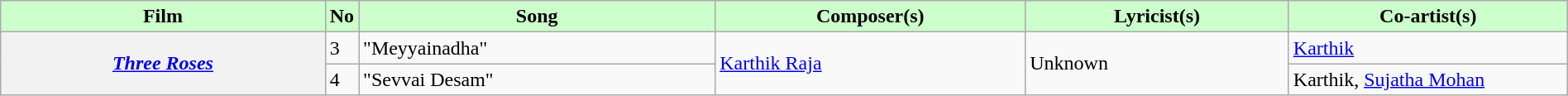<table class="wikitable plainrowheaders" width="100%" textcolor:#000;">
<tr style="background:#cfc; text-align:center;">
<td scope="col" width=21%><strong>Film</strong></td>
<td><strong>No</strong></td>
<td scope="col" width=23%><strong>Song</strong></td>
<td scope="col" width=20%><strong>Composer(s)</strong></td>
<td scope="col" width=17%><strong>Lyricist(s)</strong></td>
<td scope="col" width=18%><strong>Co-artist(s)</strong></td>
</tr>
<tr>
<th rowspan="2"><em><a href='#'>Three Roses</a></em></th>
<td>3</td>
<td>"Meyyainadha"</td>
<td rowspan="2"><a href='#'>Karthik Raja</a></td>
<td rowspan="2">Unknown</td>
<td><a href='#'>Karthik</a></td>
</tr>
<tr>
<td>4</td>
<td>"Sevvai Desam"</td>
<td>Karthik, <a href='#'>Sujatha Mohan</a></td>
</tr>
</table>
